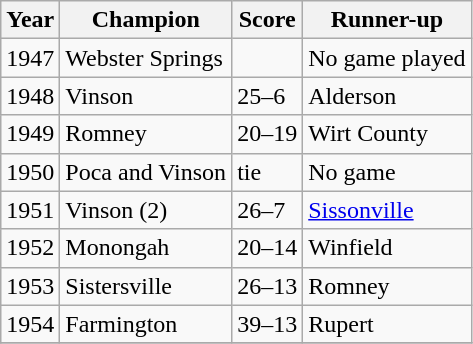<table class="wikitable">
<tr>
<th>Year</th>
<th>Champion</th>
<th>Score</th>
<th>Runner-up</th>
</tr>
<tr>
<td>1947</td>
<td>Webster Springs</td>
<td></td>
<td>No game played</td>
</tr>
<tr>
<td>1948</td>
<td>Vinson</td>
<td>25–6</td>
<td>Alderson</td>
</tr>
<tr>
<td>1949</td>
<td>Romney</td>
<td>20–19</td>
<td>Wirt County</td>
</tr>
<tr>
<td>1950</td>
<td>Poca and Vinson</td>
<td>tie</td>
<td>No game</td>
</tr>
<tr>
<td>1951</td>
<td>Vinson (2)</td>
<td>26–7</td>
<td><a href='#'>Sissonville</a></td>
</tr>
<tr>
<td>1952</td>
<td>Monongah</td>
<td>20–14</td>
<td>Winfield</td>
</tr>
<tr>
<td>1953</td>
<td>Sistersville</td>
<td>26–13</td>
<td>Romney</td>
</tr>
<tr>
<td>1954</td>
<td>Farmington</td>
<td>39–13</td>
<td>Rupert</td>
</tr>
<tr>
</tr>
</table>
